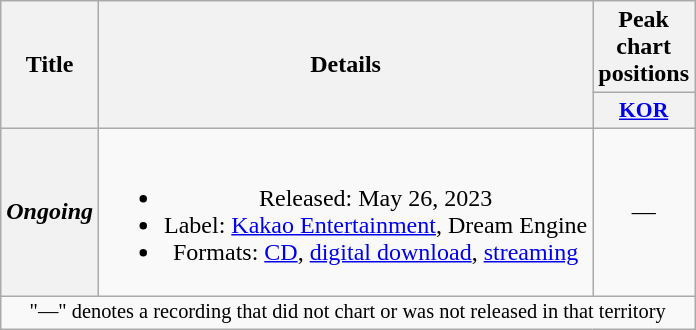<table class="wikitable plainrowheaders" style="text-align:center">
<tr>
<th scope="col" rowspan="2">Title</th>
<th scope="col" rowspan="2">Details</th>
<th scope="col">Peak chart<br>positions</th>
</tr>
<tr>
<th scope="col" style="font-size:90%; width:2.5em"><a href='#'>KOR</a><br></th>
</tr>
<tr>
<th scope="row"><em>Ongoing</em></th>
<td><br><ul><li>Released: May 26, 2023</li><li>Label: <a href='#'>Kakao Entertainment</a>, Dream Engine</li><li>Formats: <a href='#'>CD</a>, <a href='#'>digital download</a>, <a href='#'>streaming</a></li></ul></td>
<td>—</td>
</tr>
<tr>
<td colspan="3" style="font-size:85%">"—" denotes a recording that did not chart or was not released in that territory</td>
</tr>
</table>
